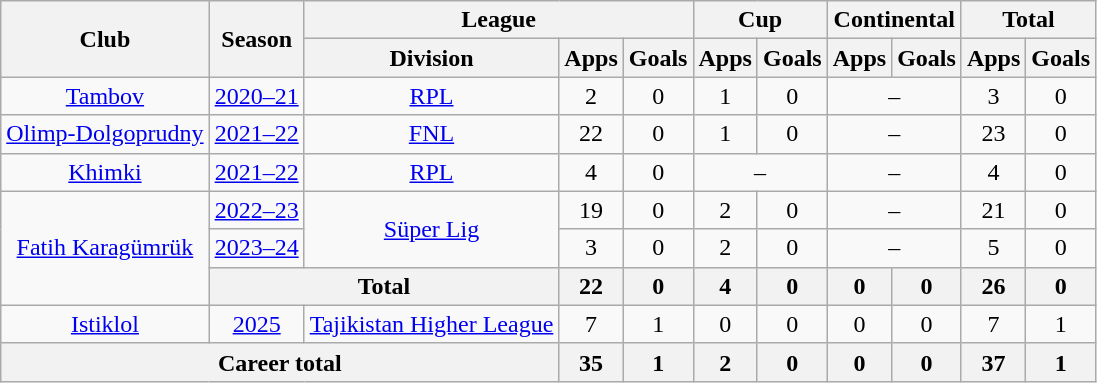<table class="wikitable" style="text-align: center;">
<tr>
<th rowspan=2>Club</th>
<th rowspan=2>Season</th>
<th colspan=3>League</th>
<th colspan=2>Cup</th>
<th colspan=2>Continental</th>
<th colspan=2>Total</th>
</tr>
<tr>
<th>Division</th>
<th>Apps</th>
<th>Goals</th>
<th>Apps</th>
<th>Goals</th>
<th>Apps</th>
<th>Goals</th>
<th>Apps</th>
<th>Goals</th>
</tr>
<tr>
<td><a href='#'>Tambov</a></td>
<td><a href='#'>2020–21</a></td>
<td><a href='#'>RPL</a></td>
<td>2</td>
<td>0</td>
<td>1</td>
<td>0</td>
<td colspan=2>–</td>
<td>3</td>
<td>0</td>
</tr>
<tr>
<td><a href='#'>Olimp-Dolgoprudny</a></td>
<td><a href='#'>2021–22</a></td>
<td><a href='#'>FNL</a></td>
<td>22</td>
<td>0</td>
<td>1</td>
<td>0</td>
<td colspan=2>–</td>
<td>23</td>
<td>0</td>
</tr>
<tr>
<td><a href='#'>Khimki</a></td>
<td><a href='#'>2021–22</a></td>
<td><a href='#'>RPL</a></td>
<td>4</td>
<td>0</td>
<td colspan=2>–</td>
<td colspan=2>–</td>
<td>4</td>
<td>0</td>
</tr>
<tr>
<td rowspan="3"><a href='#'>Fatih Karagümrük</a></td>
<td><a href='#'>2022–23</a></td>
<td rowspan="2"><a href='#'>Süper Lig</a></td>
<td>19</td>
<td>0</td>
<td>2</td>
<td>0</td>
<td colspan=2>–</td>
<td>21</td>
<td>0</td>
</tr>
<tr>
<td><a href='#'>2023–24</a></td>
<td>3</td>
<td>0</td>
<td>2</td>
<td>0</td>
<td colspan=2>–</td>
<td>5</td>
<td>0</td>
</tr>
<tr>
<th colspan=2>Total</th>
<th>22</th>
<th>0</th>
<th>4</th>
<th>0</th>
<th>0</th>
<th>0</th>
<th>26</th>
<th>0</th>
</tr>
<tr>
<td><a href='#'>Istiklol</a></td>
<td><a href='#'>2025</a></td>
<td><a href='#'>Tajikistan Higher League</a></td>
<td>7</td>
<td>1</td>
<td>0</td>
<td>0</td>
<td>0</td>
<td>0</td>
<td>7</td>
<td>1</td>
</tr>
<tr>
<th colspan=3>Career total</th>
<th>35</th>
<th>1</th>
<th>2</th>
<th>0</th>
<th>0</th>
<th>0</th>
<th>37</th>
<th>1</th>
</tr>
</table>
